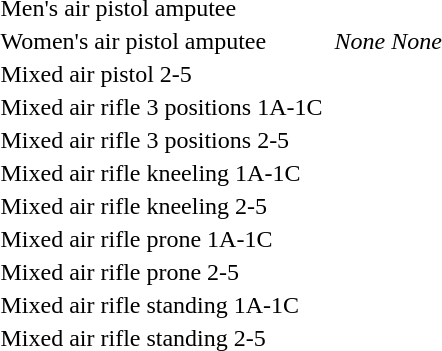<table>
<tr>
<td>Men's air pistol amputee<br></td>
<td></td>
<td></td>
<td></td>
</tr>
<tr>
<td>Women's air pistol amputee<br></td>
<td></td>
<td align="center"><em>None</em></td>
<td align="center"><em>None</em></td>
</tr>
<tr>
<td>Mixed air pistol 2-5<br></td>
<td></td>
<td></td>
<td></td>
</tr>
<tr>
<td>Mixed air rifle 3 positions 1A-1C<br></td>
<td></td>
<td></td>
<td></td>
</tr>
<tr>
<td>Mixed air rifle 3 positions 2-5<br></td>
<td></td>
<td></td>
<td></td>
</tr>
<tr>
<td>Mixed air rifle kneeling 1A-1C<br></td>
<td></td>
<td></td>
<td></td>
</tr>
<tr>
<td>Mixed air rifle kneeling 2-5<br></td>
<td></td>
<td></td>
<td></td>
</tr>
<tr>
<td>Mixed air rifle prone 1A-1C<br></td>
<td></td>
<td></td>
<td></td>
</tr>
<tr>
<td>Mixed air rifle prone 2-5<br></td>
<td></td>
<td></td>
<td></td>
</tr>
<tr>
<td>Mixed air rifle standing 1A-1C<br></td>
<td></td>
<td></td>
<td></td>
</tr>
<tr>
<td>Mixed air rifle standing 2-5<br></td>
<td></td>
<td></td>
<td></td>
</tr>
</table>
